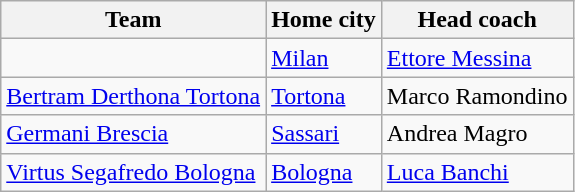<table class="wikitable sortable" style="margin:1em 2em 1em 1em;">
<tr>
<th>Team</th>
<th>Home city</th>
<th>Head coach</th>
</tr>
<tr>
<td></td>
<td><a href='#'>Milan</a></td>
<td> <a href='#'>Ettore Messina</a></td>
</tr>
<tr>
<td><a href='#'>Bertram Derthona Tortona</a></td>
<td><a href='#'>Tortona</a></td>
<td> Marco Ramondino</td>
</tr>
<tr>
<td><a href='#'>Germani Brescia</a></td>
<td><a href='#'>Sassari</a></td>
<td> Andrea Magro</td>
</tr>
<tr>
<td><a href='#'>Virtus Segafredo Bologna</a></td>
<td><a href='#'>Bologna</a></td>
<td> <a href='#'>Luca Banchi</a></td>
</tr>
</table>
